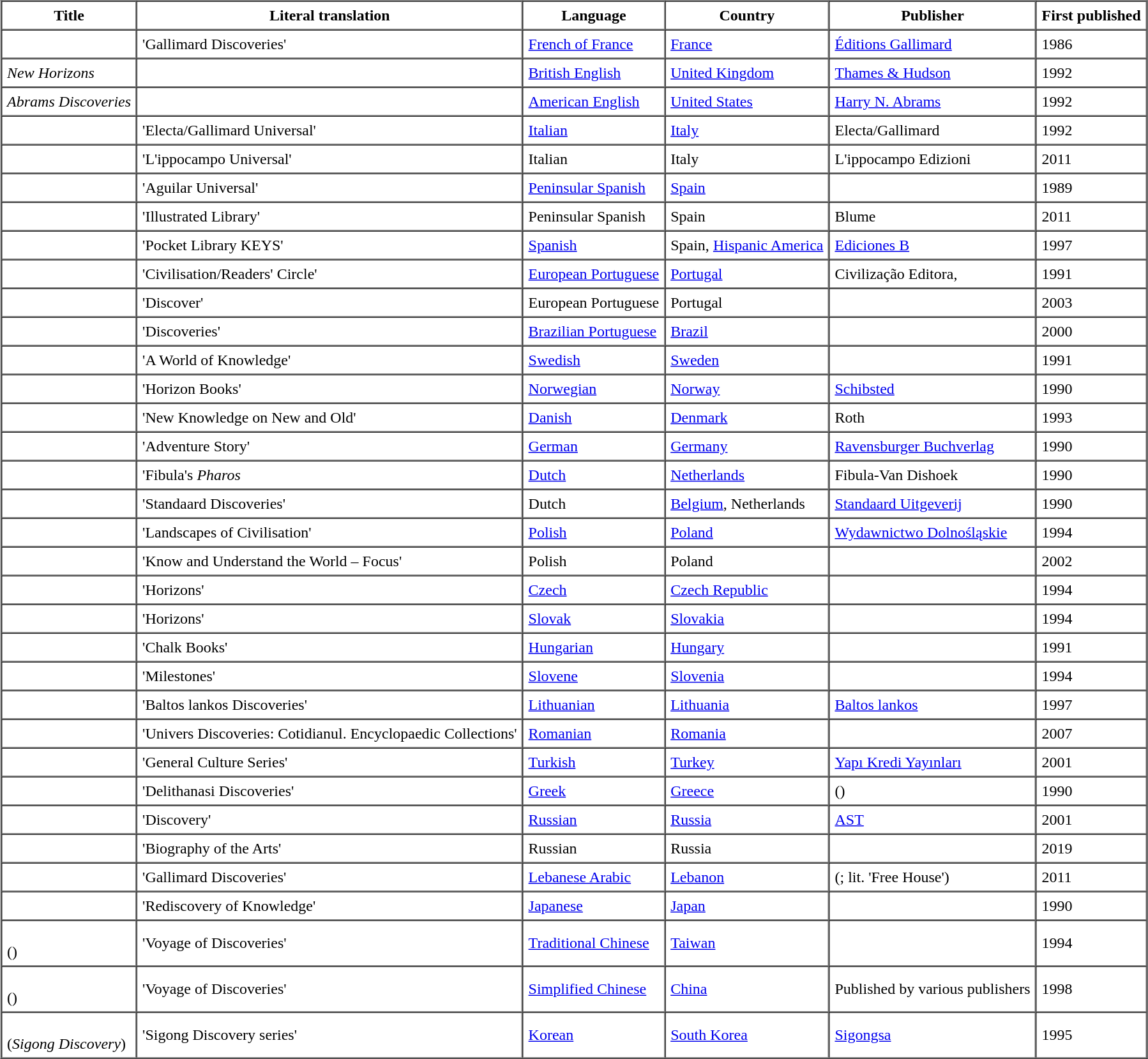<table border="1" cellspacing="0" cellpadding="5" align="center">
<tr>
<th>Title</th>
<th>Literal translation</th>
<th>Language</th>
<th>Country</th>
<th>Publisher</th>
<th>First published</th>
</tr>
<tr ---->
<td></td>
<td>'Gallimard Discoveries'</td>
<td><a href='#'>French of France</a></td>
<td><a href='#'>France</a></td>
<td><a href='#'>Éditions Gallimard</a></td>
<td>1986</td>
</tr>
<tr ---->
<td><em>New Horizons</em></td>
<td></td>
<td><a href='#'>British English</a></td>
<td><a href='#'>United Kingdom</a></td>
<td><a href='#'>Thames & Hudson</a></td>
<td>1992</td>
</tr>
<tr ---->
<td><em>Abrams Discoveries</em></td>
<td></td>
<td><a href='#'>American English</a></td>
<td><a href='#'>United States</a></td>
<td><a href='#'>Harry N. Abrams</a></td>
<td>1992</td>
</tr>
<tr ---->
<td></td>
<td>'Electa/Gallimard Universal'</td>
<td><a href='#'>Italian</a></td>
<td><a href='#'>Italy</a></td>
<td>Electa/Gallimard</td>
<td>1992</td>
</tr>
<tr ---->
<td></td>
<td>'L'ippocampo Universal'</td>
<td>Italian</td>
<td>Italy</td>
<td>L'ippocampo Edizioni</td>
<td>2011</td>
</tr>
<tr ---->
<td></td>
<td>'Aguilar Universal'</td>
<td><a href='#'>Peninsular Spanish</a></td>
<td><a href='#'>Spain</a></td>
<td></td>
<td>1989</td>
</tr>
<tr ---->
<td></td>
<td>'Illustrated Library'</td>
<td>Peninsular Spanish</td>
<td>Spain</td>
<td>Blume</td>
<td>2011</td>
</tr>
<tr ---->
<td></td>
<td>'Pocket Library KEYS'</td>
<td><a href='#'>Spanish</a></td>
<td>Spain, <a href='#'>Hispanic America</a></td>
<td><a href='#'>Ediciones B</a></td>
<td>1997</td>
</tr>
<tr ---->
<td></td>
<td>'Civilisation/Readers' Circle'</td>
<td><a href='#'>European Portuguese</a></td>
<td><a href='#'>Portugal</a></td>
<td>Civilização Editora, </td>
<td>1991</td>
</tr>
<tr ---->
<td></td>
<td>'Discover'</td>
<td>European Portuguese</td>
<td>Portugal</td>
<td></td>
<td>2003</td>
</tr>
<tr ---->
<td></td>
<td>'Discoveries'</td>
<td><a href='#'>Brazilian Portuguese</a></td>
<td><a href='#'>Brazil</a></td>
<td></td>
<td>2000</td>
</tr>
<tr ---->
<td></td>
<td>'A World of Knowledge'</td>
<td><a href='#'>Swedish</a></td>
<td><a href='#'>Sweden</a></td>
<td></td>
<td>1991</td>
</tr>
<tr ---->
<td></td>
<td>'Horizon Books'</td>
<td><a href='#'>Norwegian</a></td>
<td><a href='#'>Norway</a></td>
<td><a href='#'>Schibsted</a></td>
<td>1990</td>
</tr>
<tr ---->
<td></td>
<td>'New Knowledge on New and Old'</td>
<td><a href='#'>Danish</a></td>
<td><a href='#'>Denmark</a></td>
<td>Roth</td>
<td>1993</td>
</tr>
<tr ---->
<td></td>
<td>'Adventure Story'</td>
<td><a href='#'>German</a></td>
<td><a href='#'>Germany</a></td>
<td><a href='#'>Ravensburger Buchverlag</a></td>
<td>1990</td>
</tr>
<tr ---->
<td></td>
<td>'Fibula's <em>Pharos</em></td>
<td><a href='#'>Dutch</a></td>
<td><a href='#'>Netherlands</a></td>
<td>Fibula-Van Dishoek</td>
<td>1990</td>
</tr>
<tr ---->
<td></td>
<td>'Standaard Discoveries'</td>
<td>Dutch</td>
<td><a href='#'>Belgium</a>, Netherlands</td>
<td><a href='#'>Standaard Uitgeverij</a></td>
<td>1990</td>
</tr>
<tr ---->
<td></td>
<td>'Landscapes of Civilisation'</td>
<td><a href='#'>Polish</a></td>
<td><a href='#'>Poland</a></td>
<td><a href='#'>Wydawnictwo Dolnośląskie</a></td>
<td>1994</td>
</tr>
<tr ---->
<td></td>
<td>'Know and Understand the World – Focus'</td>
<td>Polish</td>
<td>Poland</td>
<td></td>
<td>2002</td>
</tr>
<tr ---->
<td></td>
<td>'Horizons'</td>
<td><a href='#'>Czech</a></td>
<td><a href='#'>Czech Republic</a></td>
<td></td>
<td>1994</td>
</tr>
<tr ---->
<td></td>
<td>'Horizons'</td>
<td><a href='#'>Slovak</a></td>
<td><a href='#'>Slovakia</a></td>
<td></td>
<td>1994</td>
</tr>
<tr ---->
<td></td>
<td>'Chalk Books'</td>
<td><a href='#'>Hungarian</a></td>
<td><a href='#'>Hungary</a></td>
<td></td>
<td>1991</td>
</tr>
<tr ---->
<td></td>
<td>'Milestones'</td>
<td><a href='#'>Slovene</a></td>
<td><a href='#'>Slovenia</a></td>
<td></td>
<td>1994</td>
</tr>
<tr ---->
<td></td>
<td>'Baltos lankos Discoveries'</td>
<td><a href='#'>Lithuanian</a></td>
<td><a href='#'>Lithuania</a></td>
<td><a href='#'>Baltos lankos</a></td>
<td>1997</td>
</tr>
<tr ---->
<td></td>
<td>'Univers Discoveries: Cotidianul. Encyclopaedic Collections'</td>
<td><a href='#'>Romanian</a></td>
<td><a href='#'>Romania</a></td>
<td> </td>
<td>2007</td>
</tr>
<tr ---->
<td></td>
<td>'General Culture Series'</td>
<td><a href='#'>Turkish</a></td>
<td><a href='#'>Turkey</a></td>
<td><a href='#'>Yapı Kredi Yayınları</a></td>
<td>2001</td>
</tr>
<tr ---->
<td></td>
<td>'Delithanasi Discoveries'</td>
<td><a href='#'>Greek</a></td>
<td><a href='#'>Greece</a></td>
<td> ()</td>
<td>1990</td>
</tr>
<tr ---->
<td></td>
<td>'Discovery'</td>
<td><a href='#'>Russian</a></td>
<td><a href='#'>Russia</a></td>
<td><a href='#'>AST</a></td>
<td>2001</td>
</tr>
<tr ---->
<td></td>
<td>'Biography of the Arts'</td>
<td>Russian</td>
<td>Russia</td>
<td></td>
<td>2019</td>
</tr>
<tr ---->
<td></td>
<td>'Gallimard Discoveries'</td>
<td><a href='#'>Lebanese Arabic</a></td>
<td><a href='#'>Lebanon</a></td>
<td> (; lit. 'Free House')</td>
<td>2011</td>
</tr>
<tr ---->
<td></td>
<td>'Rediscovery of Knowledge'</td>
<td><a href='#'>Japanese</a></td>
<td><a href='#'>Japan</a></td>
<td></td>
<td>1990</td>
</tr>
<tr ---->
<td><br>()</td>
<td>'Voyage of Discoveries'</td>
<td><a href='#'>Traditional Chinese</a></td>
<td><a href='#'>Taiwan</a></td>
<td></td>
<td>1994</td>
</tr>
<tr ---->
<td><br>()</td>
<td>'Voyage of Discoveries'</td>
<td><a href='#'>Simplified Chinese</a></td>
<td><a href='#'>China</a></td>
<td>Published by various publishers</td>
<td>1998</td>
</tr>
<tr ---->
<td><br>(<em>Sigong Discovery</em>)</td>
<td>'Sigong Discovery series'</td>
<td><a href='#'>Korean</a></td>
<td><a href='#'>South Korea</a></td>
<td><a href='#'>Sigongsa</a></td>
<td>1995</td>
</tr>
</table>
